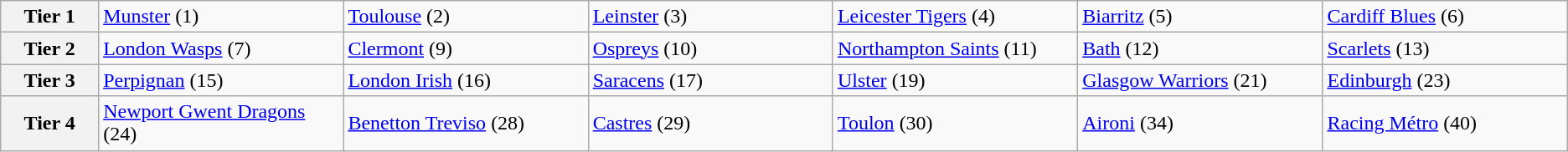<table class="wikitable">
<tr>
<th width=6%>Tier 1</th>
<td width=15%> <a href='#'>Munster</a>  (1)</td>
<td width=15%> <a href='#'>Toulouse</a> (2)</td>
<td width=15%> <a href='#'>Leinster</a>  (3)</td>
<td width=15%> <a href='#'>Leicester Tigers</a> (4)</td>
<td width=15%> <a href='#'>Biarritz</a> (5)</td>
<td width=15%> <a href='#'>Cardiff Blues</a> (6)</td>
</tr>
<tr>
<th>Tier 2</th>
<td> <a href='#'>London Wasps</a> (7)</td>
<td> <a href='#'>Clermont</a> (9)</td>
<td> <a href='#'>Ospreys</a> (10)</td>
<td> <a href='#'>Northampton Saints</a> (11)</td>
<td> <a href='#'>Bath</a> (12)</td>
<td> <a href='#'>Scarlets</a> (13)</td>
</tr>
<tr>
<th>Tier 3</th>
<td> <a href='#'>Perpignan</a> (15)</td>
<td> <a href='#'>London Irish</a> (16)</td>
<td> <a href='#'>Saracens</a> (17)</td>
<td> <a href='#'>Ulster</a>  (19)</td>
<td> <a href='#'>Glasgow Warriors</a> (21)</td>
<td> <a href='#'>Edinburgh</a> (23)</td>
</tr>
<tr>
<th>Tier 4</th>
<td> <a href='#'>Newport Gwent Dragons</a> (24)</td>
<td> <a href='#'>Benetton Treviso</a> (28)</td>
<td> <a href='#'>Castres</a> (29)</td>
<td> <a href='#'>Toulon</a> (30)</td>
<td> <a href='#'>Aironi</a> (34)</td>
<td> <a href='#'>Racing Métro</a> (40)</td>
</tr>
</table>
